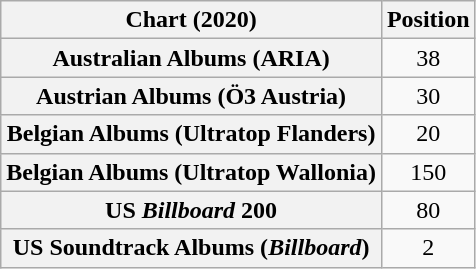<table class="wikitable sortable plainrowheaders" style="text-align:center">
<tr>
<th scope="col">Chart (2020)</th>
<th scope="col">Position</th>
</tr>
<tr>
<th scope="row">Australian Albums (ARIA)</th>
<td>38</td>
</tr>
<tr>
<th scope="row">Austrian Albums (Ö3 Austria)</th>
<td>30</td>
</tr>
<tr>
<th scope="row">Belgian Albums (Ultratop Flanders)</th>
<td>20</td>
</tr>
<tr>
<th scope="row">Belgian Albums (Ultratop Wallonia)</th>
<td>150</td>
</tr>
<tr>
<th scope="row">US <em>Billboard</em> 200</th>
<td>80</td>
</tr>
<tr>
<th scope="row">US Soundtrack Albums (<em>Billboard</em>)</th>
<td>2</td>
</tr>
</table>
